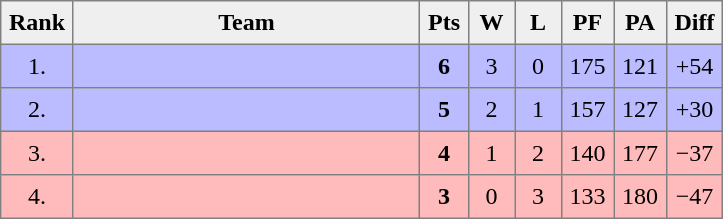<table style=border-collapse:collapse border=1 cellspacing=0 cellpadding=5>
<tr align=center bgcolor=#efefef>
<th width=20>Rank</th>
<th width=220>Team</th>
<th width=20>Pts</th>
<th width=20>W</th>
<th width=20>L</th>
<th width=20>PF</th>
<th width=20>PA</th>
<th width=20>Diff</th>
</tr>
<tr align=center bgcolor="#BBBBFF">
<td>1.</td>
<td align=left></td>
<td><strong>6</strong></td>
<td>3</td>
<td>0</td>
<td>175</td>
<td>121</td>
<td>+54</td>
</tr>
<tr align=center bgcolor="#BBBBFF">
<td>2.</td>
<td align=left></td>
<td><strong>5</strong></td>
<td>2</td>
<td>1</td>
<td>157</td>
<td>127</td>
<td>+30</td>
</tr>
<tr align=center bgcolor="#ffbbbb">
<td>3.</td>
<td align=left></td>
<td><strong>4</strong></td>
<td>1</td>
<td>2</td>
<td>140</td>
<td>177</td>
<td>−37</td>
</tr>
<tr align=center bgcolor="#ffbbbb">
<td>4.</td>
<td align=left></td>
<td><strong>3</strong></td>
<td>0</td>
<td>3</td>
<td>133</td>
<td>180</td>
<td>−47</td>
</tr>
</table>
